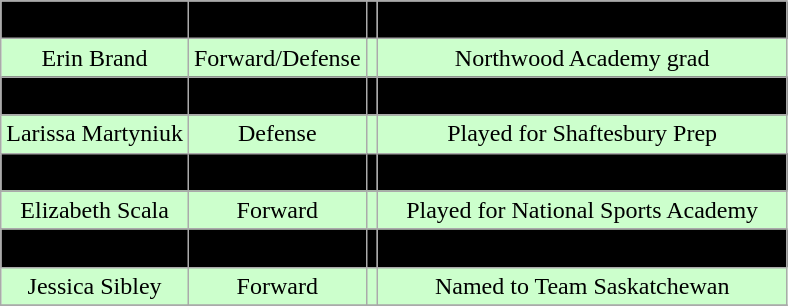<table class="wikitable">
<tr align="center" bgcolor=" ">
<td>Morgan Blank</td>
<td>Forward</td>
<td></td>
<td>Played with the Pittsburgh Penguins Elite</td>
</tr>
<tr align="center" bgcolor="#ccffcc ">
<td>Erin Brand</td>
<td>Forward/Defense</td>
<td></td>
<td>Northwood Academy grad</td>
</tr>
<tr align="center" bgcolor=" ">
<td>Eleanor Haines</td>
<td>Forward</td>
<td></td>
<td>Captain at Canterbury School</td>
</tr>
<tr align="center" bgcolor="#ccffcc ">
<td>Larissa Martyniuk</td>
<td>Defense</td>
<td></td>
<td>Played for Shaftesbury Prep</td>
</tr>
<tr align="center" bgcolor=" ">
<td>Laurence Porlier</td>
<td>Forward</td>
<td></td>
<td>Member of Team Quebec</td>
</tr>
<tr align="center" bgcolor="#ccffcc ">
<td>Elizabeth Scala</td>
<td>Forward</td>
<td></td>
<td>Played for National Sports Academy</td>
</tr>
<tr align="center" bgcolor=" ">
<td>Heather Schwarz</td>
<td>Forward</td>
<td></td>
<td>Standout for the Boston Shamrocks</td>
</tr>
<tr align="center" bgcolor="#ccffcc ">
<td>Jessica Sibley</td>
<td>Forward</td>
<td></td>
<td>Named to Team Saskatchewan</td>
</tr>
<tr align="center" bgcolor=" ">
</tr>
</table>
